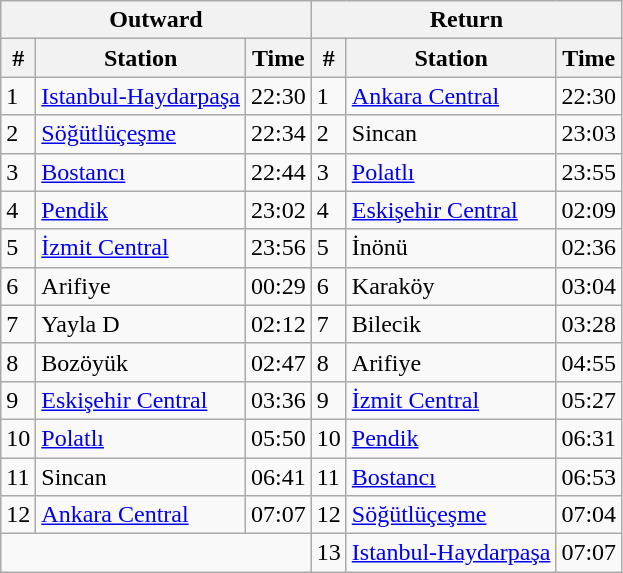<table class="wikitable">
<tr>
<th colspan=3>Outward</th>
<th colspan=3>Return</th>
</tr>
<tr style="background-color:#ffffff">
<th>#</th>
<th>Station</th>
<th>Time</th>
<th>#</th>
<th>Station</th>
<th>Time</th>
</tr>
<tr>
<td>1</td>
<td><a href='#'>Istanbul-Haydarpaşa</a></td>
<td>22:30</td>
<td>1</td>
<td><a href='#'>Ankara Central</a></td>
<td>22:30</td>
</tr>
<tr>
<td>2</td>
<td><a href='#'>Söğütlüçeşme</a></td>
<td>22:34</td>
<td>2</td>
<td>Sincan</td>
<td>23:03</td>
</tr>
<tr>
<td>3</td>
<td><a href='#'>Bostancı</a></td>
<td>22:44</td>
<td>3</td>
<td><a href='#'>Polatlı</a></td>
<td>23:55</td>
</tr>
<tr>
<td>4</td>
<td><a href='#'>Pendik</a></td>
<td>23:02</td>
<td>4</td>
<td><a href='#'>Eskişehir Central</a></td>
<td>02:09</td>
</tr>
<tr>
<td>5</td>
<td><a href='#'>İzmit Central</a></td>
<td>23:56</td>
<td>5</td>
<td>İnönü</td>
<td>02:36</td>
</tr>
<tr>
<td>6</td>
<td>Arifiye</td>
<td>00:29</td>
<td>6</td>
<td>Karaköy</td>
<td>03:04</td>
</tr>
<tr>
<td>7</td>
<td>Yayla D</td>
<td>02:12</td>
<td>7</td>
<td>Bilecik</td>
<td>03:28</td>
</tr>
<tr>
<td>8</td>
<td>Bozöyük</td>
<td>02:47</td>
<td>8</td>
<td>Arifiye</td>
<td>04:55</td>
</tr>
<tr>
<td>9</td>
<td><a href='#'>Eskişehir Central</a></td>
<td>03:36</td>
<td>9</td>
<td><a href='#'>İzmit Central</a></td>
<td>05:27</td>
</tr>
<tr>
<td>10</td>
<td><a href='#'>Polatlı</a></td>
<td>05:50</td>
<td>10</td>
<td><a href='#'>Pendik</a></td>
<td>06:31</td>
</tr>
<tr>
<td>11</td>
<td>Sincan</td>
<td>06:41</td>
<td>11</td>
<td><a href='#'>Bostancı</a></td>
<td>06:53</td>
</tr>
<tr>
<td>12</td>
<td><a href='#'>Ankara Central</a></td>
<td>07:07</td>
<td>12</td>
<td><a href='#'>Söğütlüçeşme</a></td>
<td>07:04</td>
</tr>
<tr>
<td colspan=3></td>
<td>13</td>
<td><a href='#'>Istanbul-Haydarpaşa</a></td>
<td>07:07</td>
</tr>
</table>
